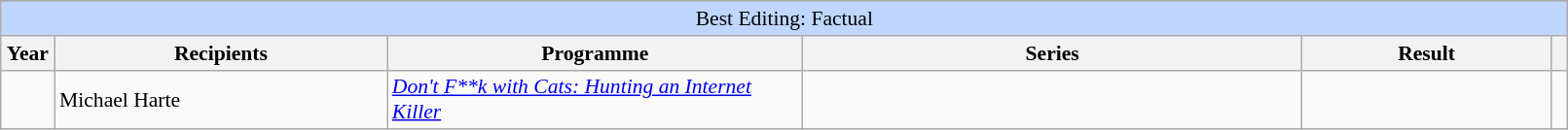<table class="wikitable plainrowheaders" style="font-size: 90%" width=85%>
<tr>
</tr>
<tr ---- bgcolor="#bfd7ff">
<td colspan=6 align=center>Best Editing: Factual</td>
</tr>
<tr ---- bgcolor="#ebf5ff">
<th scope="col" style="width:2%;">Year</th>
<th scope="col" style="width:20%;">Recipients</th>
<th scope="col" style="width:25%;">Programme</th>
<th scope="col" style="width:30%;">Series</th>
<th scope="col" style="width:15%;">Result</th>
<th scope="col" class="unsortable" style="width:1%;"></th>
</tr>
<tr>
<td></td>
<td>Michael Harte</td>
<td><em><a href='#'>Don't F**k with Cats: Hunting an Internet Killer</a></em></td>
<td></td>
<td></td>
<td></td>
</tr>
</table>
